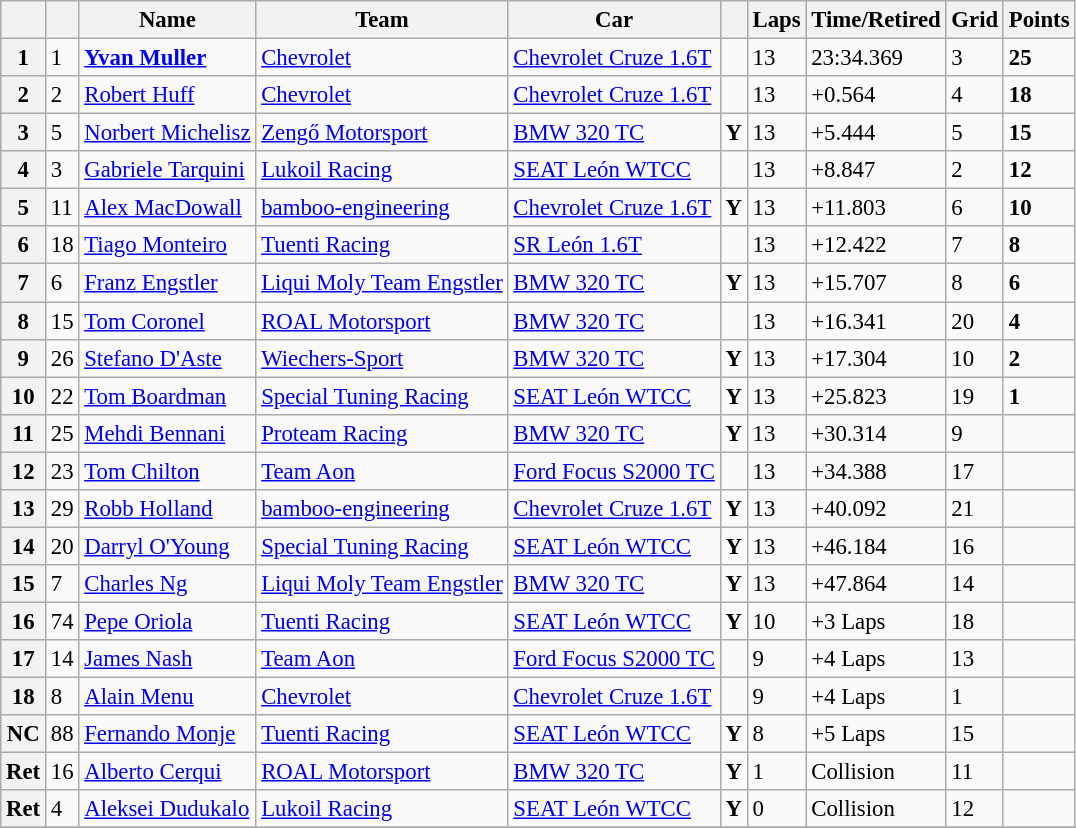<table class="wikitable sortable" style="font-size: 95%;">
<tr>
<th></th>
<th></th>
<th>Name</th>
<th>Team</th>
<th>Car</th>
<th></th>
<th>Laps</th>
<th>Time/Retired</th>
<th>Grid</th>
<th>Points</th>
</tr>
<tr>
<th>1</th>
<td>1</td>
<td> <strong><a href='#'>Yvan Muller</a></strong></td>
<td><a href='#'>Chevrolet</a></td>
<td><a href='#'>Chevrolet Cruze 1.6T</a></td>
<td></td>
<td>13</td>
<td>23:34.369</td>
<td>3</td>
<td><strong>25</strong></td>
</tr>
<tr>
<th>2</th>
<td>2</td>
<td> <a href='#'>Robert Huff</a></td>
<td><a href='#'>Chevrolet</a></td>
<td><a href='#'>Chevrolet Cruze 1.6T</a></td>
<td></td>
<td>13</td>
<td>+0.564</td>
<td>4</td>
<td><strong>18</strong></td>
</tr>
<tr>
<th>3</th>
<td>5</td>
<td> <a href='#'>Norbert Michelisz</a></td>
<td><a href='#'>Zengő Motorsport</a></td>
<td><a href='#'>BMW 320 TC</a></td>
<td align=center><strong><span>Y</span></strong></td>
<td>13</td>
<td>+5.444</td>
<td>5</td>
<td><strong>15</strong></td>
</tr>
<tr>
<th>4</th>
<td>3</td>
<td> <a href='#'>Gabriele Tarquini</a></td>
<td><a href='#'>Lukoil Racing</a></td>
<td><a href='#'>SEAT León WTCC</a></td>
<td></td>
<td>13</td>
<td>+8.847</td>
<td>2</td>
<td><strong>12</strong></td>
</tr>
<tr>
<th>5</th>
<td>11</td>
<td> <a href='#'>Alex MacDowall</a></td>
<td><a href='#'>bamboo-engineering</a></td>
<td><a href='#'>Chevrolet Cruze 1.6T</a></td>
<td align=center><strong><span>Y</span></strong></td>
<td>13</td>
<td>+11.803</td>
<td>6</td>
<td><strong>10</strong></td>
</tr>
<tr>
<th>6</th>
<td>18</td>
<td> <a href='#'>Tiago Monteiro</a></td>
<td><a href='#'>Tuenti Racing</a></td>
<td><a href='#'>SR León 1.6T</a></td>
<td></td>
<td>13</td>
<td>+12.422</td>
<td>7</td>
<td><strong>8</strong></td>
</tr>
<tr>
<th>7</th>
<td>6</td>
<td> <a href='#'>Franz Engstler</a></td>
<td><a href='#'>Liqui Moly Team Engstler</a></td>
<td><a href='#'>BMW 320 TC</a></td>
<td align=center><strong><span>Y</span></strong></td>
<td>13</td>
<td>+15.707</td>
<td>8</td>
<td><strong>6</strong></td>
</tr>
<tr>
<th>8</th>
<td>15</td>
<td> <a href='#'>Tom Coronel</a></td>
<td><a href='#'>ROAL Motorsport</a></td>
<td><a href='#'>BMW 320 TC</a></td>
<td></td>
<td>13</td>
<td>+16.341</td>
<td>20</td>
<td><strong>4</strong></td>
</tr>
<tr>
<th>9</th>
<td>26</td>
<td> <a href='#'>Stefano D'Aste</a></td>
<td><a href='#'>Wiechers-Sport</a></td>
<td><a href='#'>BMW 320 TC</a></td>
<td align=center><strong><span>Y</span></strong></td>
<td>13</td>
<td>+17.304</td>
<td>10</td>
<td><strong>2</strong></td>
</tr>
<tr>
<th>10</th>
<td>22</td>
<td> <a href='#'>Tom Boardman</a></td>
<td><a href='#'>Special Tuning Racing</a></td>
<td><a href='#'>SEAT León WTCC</a></td>
<td align=center><strong><span>Y</span></strong></td>
<td>13</td>
<td>+25.823</td>
<td>19</td>
<td><strong>1</strong></td>
</tr>
<tr>
<th>11</th>
<td>25</td>
<td> <a href='#'>Mehdi Bennani</a></td>
<td><a href='#'>Proteam Racing</a></td>
<td><a href='#'>BMW 320 TC</a></td>
<td align=center><strong><span>Y</span></strong></td>
<td>13</td>
<td>+30.314</td>
<td>9</td>
<td></td>
</tr>
<tr>
<th>12</th>
<td>23</td>
<td> <a href='#'>Tom Chilton</a></td>
<td><a href='#'>Team Aon</a></td>
<td><a href='#'>Ford Focus S2000 TC</a></td>
<td></td>
<td>13</td>
<td>+34.388</td>
<td>17</td>
<td></td>
</tr>
<tr>
<th>13</th>
<td>29</td>
<td> <a href='#'>Robb Holland</a></td>
<td><a href='#'>bamboo-engineering</a></td>
<td><a href='#'>Chevrolet Cruze 1.6T</a></td>
<td align=center><strong><span>Y</span></strong></td>
<td>13</td>
<td>+40.092</td>
<td>21</td>
<td></td>
</tr>
<tr>
<th>14</th>
<td>20</td>
<td> <a href='#'>Darryl O'Young</a></td>
<td><a href='#'>Special Tuning Racing</a></td>
<td><a href='#'>SEAT León WTCC</a></td>
<td align=center><strong><span>Y</span></strong></td>
<td>13</td>
<td>+46.184</td>
<td>16</td>
<td></td>
</tr>
<tr>
<th>15</th>
<td>7</td>
<td> <a href='#'>Charles Ng</a></td>
<td><a href='#'>Liqui Moly Team Engstler</a></td>
<td><a href='#'>BMW 320 TC</a></td>
<td align=center><strong><span>Y</span></strong></td>
<td>13</td>
<td>+47.864</td>
<td>14</td>
<td></td>
</tr>
<tr>
<th>16</th>
<td>74</td>
<td> <a href='#'>Pepe Oriola</a></td>
<td><a href='#'>Tuenti Racing</a></td>
<td><a href='#'>SEAT León WTCC</a></td>
<td align=center><strong><span>Y</span></strong></td>
<td>10</td>
<td>+3 Laps</td>
<td>18</td>
<td></td>
</tr>
<tr>
<th>17</th>
<td>14</td>
<td> <a href='#'>James Nash</a></td>
<td><a href='#'>Team Aon</a></td>
<td><a href='#'>Ford Focus S2000 TC</a></td>
<td></td>
<td>9</td>
<td>+4 Laps</td>
<td>13</td>
<td></td>
</tr>
<tr>
<th>18</th>
<td>8</td>
<td> <a href='#'>Alain Menu</a></td>
<td><a href='#'>Chevrolet</a></td>
<td><a href='#'>Chevrolet Cruze 1.6T</a></td>
<td></td>
<td>9</td>
<td>+4 Laps</td>
<td>1</td>
<td></td>
</tr>
<tr>
<th>NC</th>
<td>88</td>
<td> <a href='#'>Fernando Monje</a></td>
<td><a href='#'>Tuenti Racing</a></td>
<td><a href='#'>SEAT León WTCC</a></td>
<td align=center><strong><span>Y</span></strong></td>
<td>8</td>
<td>+5 Laps</td>
<td>15</td>
<td></td>
</tr>
<tr>
<th>Ret</th>
<td>16</td>
<td> <a href='#'>Alberto Cerqui</a></td>
<td><a href='#'>ROAL Motorsport</a></td>
<td><a href='#'>BMW 320 TC</a></td>
<td align=center><strong><span>Y</span></strong></td>
<td>1</td>
<td>Collision</td>
<td>11</td>
<td></td>
</tr>
<tr>
<th>Ret</th>
<td>4</td>
<td> <a href='#'>Aleksei Dudukalo</a></td>
<td><a href='#'>Lukoil Racing</a></td>
<td><a href='#'>SEAT León WTCC</a></td>
<td align=center><strong><span>Y</span></strong></td>
<td>0</td>
<td>Collision</td>
<td>12</td>
<td></td>
</tr>
<tr>
</tr>
</table>
